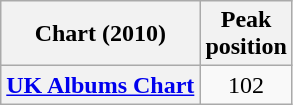<table class="wikitable plainrowheaders">
<tr>
<th scope="col">Chart (2010)</th>
<th scope="col">Peak<br>position</th>
</tr>
<tr>
<th scope="row"><a href='#'>UK Albums Chart</a></th>
<td align="center">102</td>
</tr>
</table>
